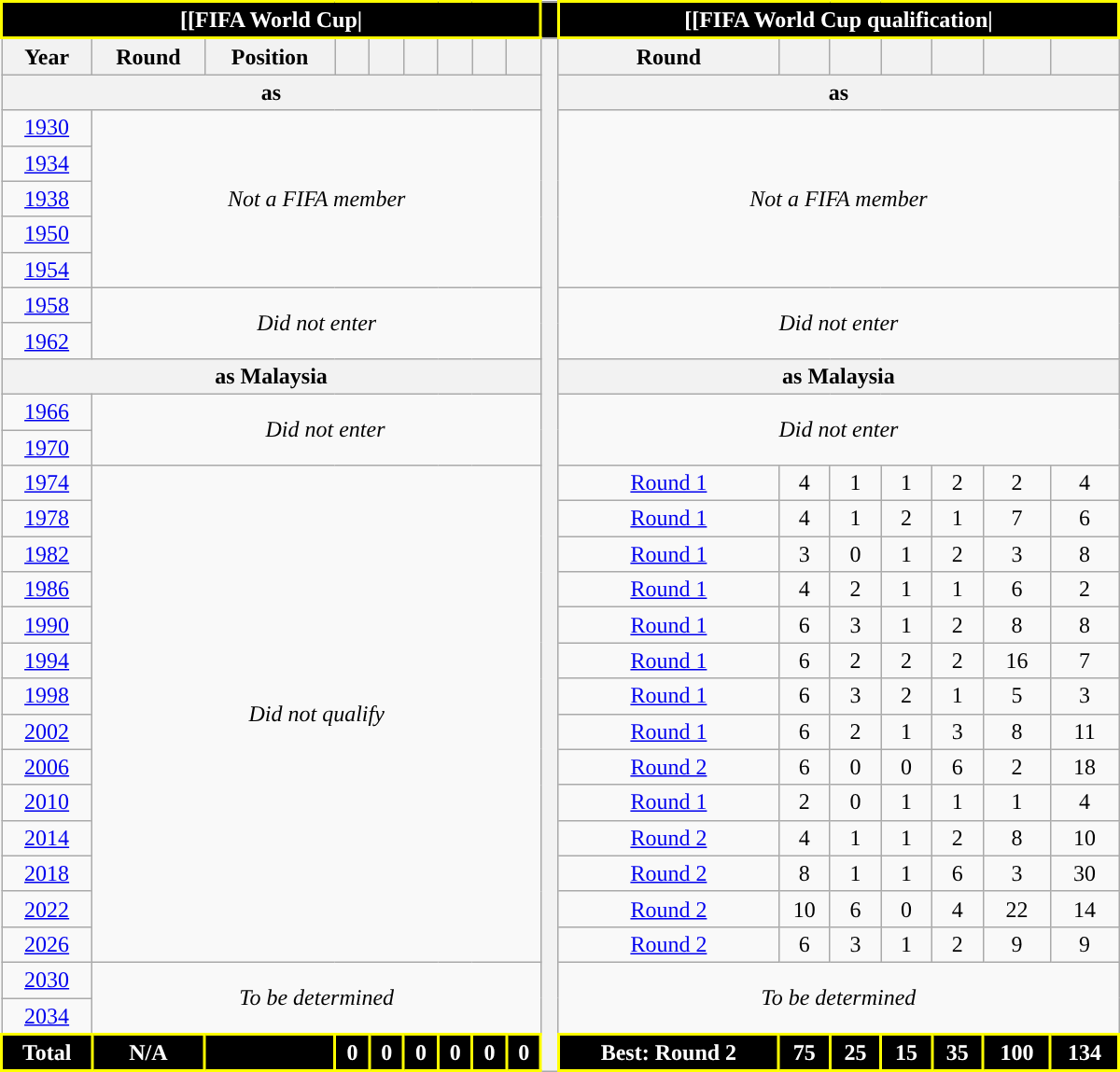<table class="wikitable" style="text-align: center;font-size:100%; width: 800px;">
<tr>
<th colspan=9 style="background: #000000; color: #FFFFFF; border:2px solid #FFFF00;">[[FIFA World Cup|</th>
<th style="background: #000000; color: #FFFFFF;"></th>
<th colspan=7 style="background: #000000; color: #FFFFFF; border:2px solid #FFFF00;">[[FIFA World Cup qualification|</th>
</tr>
<tr>
<th>Year</th>
<th>Round</th>
<th>Position</th>
<th></th>
<th></th>
<th></th>
<th></th>
<th></th>
<th></th>
<th rowspan="29"></th>
<th>Round</th>
<th></th>
<th></th>
<th></th>
<th></th>
<th></th>
<th></th>
</tr>
<tr>
<th colspan=9>as <strong></strong></th>
<th colspan=7>as <strong></strong></th>
</tr>
<tr>
<td> <a href='#'>1930</a></td>
<td colspan="8" rowspan="5"><em>Not a FIFA member</em></td>
<td colspan="7" rowspan="5"><em>Not a FIFA member</em></td>
</tr>
<tr>
<td> <a href='#'>1934</a></td>
</tr>
<tr>
<td> <a href='#'>1938</a></td>
</tr>
<tr>
<td> <a href='#'>1950</a></td>
</tr>
<tr>
<td> <a href='#'>1954</a></td>
</tr>
<tr>
<td> <a href='#'>1958</a></td>
<td colspan="8" rowspan="2"><em>Did not enter</em></td>
<td colspan="7" rowspan="2"><em>Did not enter</em></td>
</tr>
<tr>
<td> <a href='#'>1962</a></td>
</tr>
<tr>
<th colspan=9>as <strong> Malaysia</strong></th>
<th colspan=7>as <strong> Malaysia</strong></th>
</tr>
<tr>
<td> <a href='#'>1966</a></td>
<td colspan="9" rowspan="2"><em>Did not enter</em></td>
<td colspan="7" rowspan="2"><em>Did not enter</em></td>
</tr>
<tr>
<td> <a href='#'>1970</a></td>
</tr>
<tr>
<td> <a href='#'>1974</a></td>
<td rowspan="14" colspan="8"><em>Did not qualify</em></td>
<td><a href='#'>Round 1</a></td>
<td>4</td>
<td>1</td>
<td>1</td>
<td>2</td>
<td>2</td>
<td>4</td>
</tr>
<tr>
<td> <a href='#'>1978</a></td>
<td><a href='#'>Round 1</a></td>
<td>4</td>
<td>1</td>
<td>2</td>
<td>1</td>
<td>7</td>
<td>6</td>
</tr>
<tr>
<td> <a href='#'>1982</a></td>
<td><a href='#'>Round 1</a></td>
<td>3</td>
<td>0</td>
<td>1</td>
<td>2</td>
<td>3</td>
<td>8</td>
</tr>
<tr>
<td> <a href='#'>1986</a></td>
<td><a href='#'>Round 1</a></td>
<td>4</td>
<td>2</td>
<td>1</td>
<td>1</td>
<td>6</td>
<td>2</td>
</tr>
<tr>
<td> <a href='#'>1990</a></td>
<td><a href='#'>Round 1</a></td>
<td>6</td>
<td>3</td>
<td>1</td>
<td>2</td>
<td>8</td>
<td>8</td>
</tr>
<tr>
<td> <a href='#'>1994</a></td>
<td><a href='#'>Round 1</a></td>
<td>6</td>
<td>2</td>
<td>2</td>
<td>2</td>
<td>16</td>
<td>7</td>
</tr>
<tr>
<td> <a href='#'>1998</a></td>
<td><a href='#'>Round 1</a></td>
<td>6</td>
<td>3</td>
<td>2</td>
<td>1</td>
<td>5</td>
<td>3</td>
</tr>
<tr>
<td>  <a href='#'>2002</a></td>
<td><a href='#'>Round 1</a></td>
<td>6</td>
<td>2</td>
<td>1</td>
<td>3</td>
<td>8</td>
<td>11</td>
</tr>
<tr>
<td> <a href='#'>2006</a></td>
<td><a href='#'>Round 2</a></td>
<td>6</td>
<td>0</td>
<td>0</td>
<td>6</td>
<td>2</td>
<td>18</td>
</tr>
<tr>
<td> <a href='#'>2010</a></td>
<td><a href='#'>Round 1</a></td>
<td>2</td>
<td>0</td>
<td>1</td>
<td>1</td>
<td>1</td>
<td>4</td>
</tr>
<tr>
<td> <a href='#'>2014</a></td>
<td><a href='#'>Round 2</a></td>
<td>4</td>
<td>1</td>
<td>1</td>
<td>2</td>
<td>8</td>
<td>10</td>
</tr>
<tr>
<td> <a href='#'>2018</a></td>
<td><a href='#'>Round 2</a></td>
<td>8</td>
<td>1</td>
<td>1</td>
<td>6</td>
<td>3</td>
<td>30</td>
</tr>
<tr>
<td> <a href='#'>2022</a></td>
<td><a href='#'>Round 2</a></td>
<td>10</td>
<td>6</td>
<td>0</td>
<td>4</td>
<td>22</td>
<td>14</td>
</tr>
<tr>
<td>   <a href='#'>2026</a></td>
<td><a href='#'>Round 2</a></td>
<td>6</td>
<td>3</td>
<td>1</td>
<td>2</td>
<td>9</td>
<td>9</td>
</tr>
<tr>
<td>   <a href='#'>2030</a></td>
<td colspan="8" rowspan="2"><em>To be determined</em></td>
<td colspan="7" rowspan="2"><em>To be determined</em></td>
</tr>
<tr>
<td> <a href='#'>2034</a></td>
</tr>
<tr>
<td style="background: #000000; color: #FFFFFF; border:2px solid #FFFF00;"><strong>Total</strong></td>
<td style="background: #000000; color: #FFFFFF; border:2px solid #FFFF00;"><strong>N/A</strong></td>
<td style="background: #000000; color: #FFFFFF; border:2px solid #FFFF00;"></td>
<td style="background: #000000; color: #FFFFFF; border:2px solid #FFFF00;"><strong>0</strong></td>
<td style="background: #000000; color: #FFFFFF; border:2px solid #FFFF00;"><strong>0</strong></td>
<td style="background: #000000; color: #FFFFFF; border:2px solid #FFFF00;"><strong>0</strong></td>
<td style="background: #000000; color: #FFFFFF; border:2px solid #FFFF00;"><strong>0</strong></td>
<td style="background: #000000; color: #FFFFFF; border:2px solid #FFFF00;"><strong>0</strong></td>
<td style="background: #000000; color: #FFFFFF; border:2px solid #FFFF00;"><strong>0</strong></td>
<td style="background: #000000; color: #FFFFFF; border:2px solid #FFFF00;"><strong>Best: Round 2</strong></td>
<td style="background: #000000; color: #FFFFFF; border:2px solid #FFFF00;"><strong>75</strong></td>
<td style="background: #000000; color: #FFFFFF; border:2px solid #FFFF00;"><strong>25</strong></td>
<td style="background: #000000; color: #FFFFFF; border:2px solid #FFFF00;"><strong>15</strong></td>
<td style="background: #000000; color: #FFFFFF; border:2px solid #FFFF00;"><strong>35</strong></td>
<td style="background: #000000; color: #FFFFFF; border:2px solid #FFFF00;"><strong>100</strong></td>
<td style="background: #000000; color: #FFFFFF; border:2px solid #FFFF00;"><strong>134</strong></td>
</tr>
</table>
